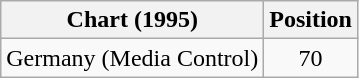<table class="wikitable">
<tr>
<th>Chart (1995)</th>
<th>Position</th>
</tr>
<tr>
<td>Germany (Media Control)</td>
<td align="center">70</td>
</tr>
</table>
